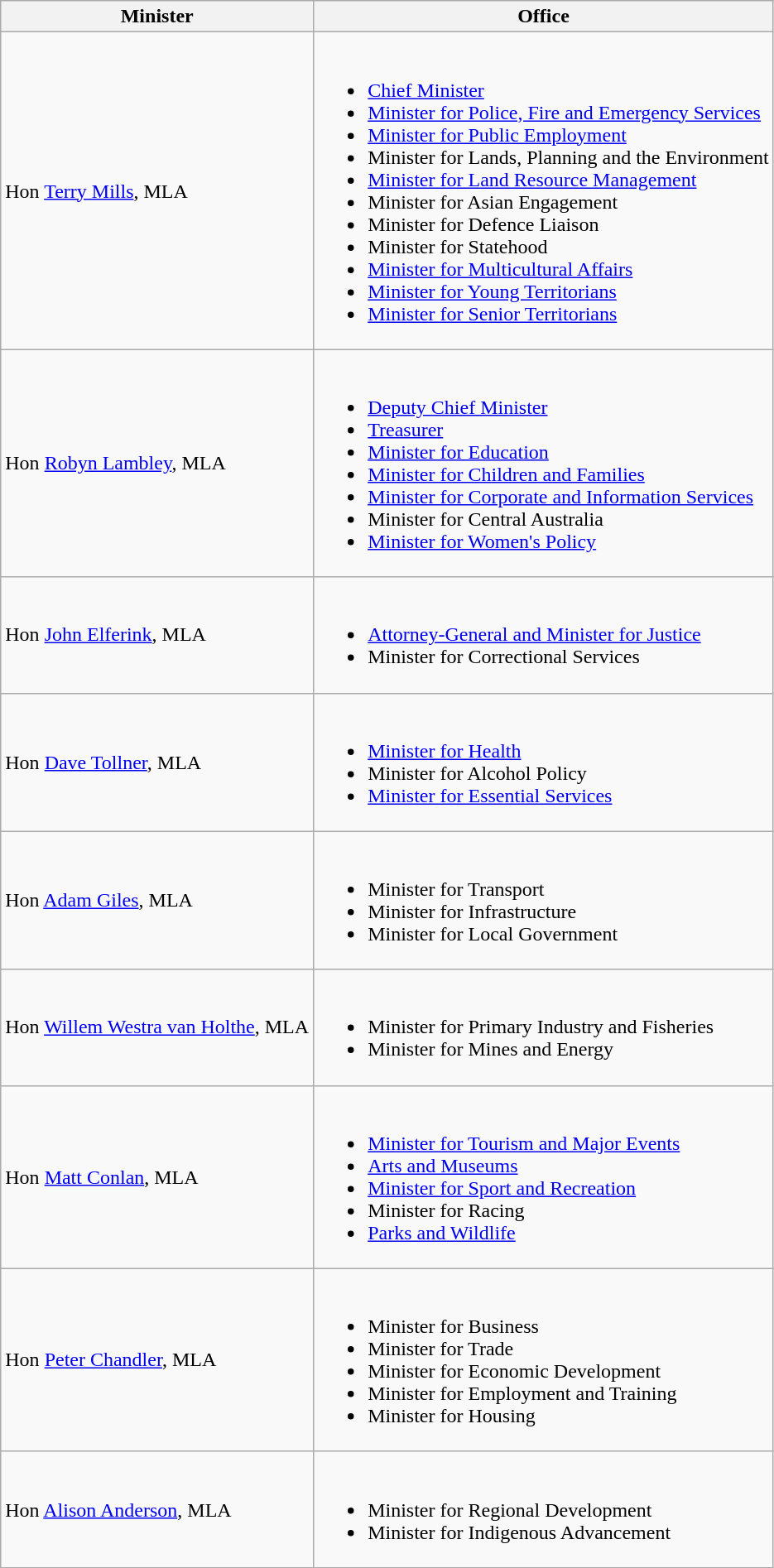<table class="wikitable">
<tr>
<th>Minister</th>
<th>Office</th>
</tr>
<tr>
<td>Hon <a href='#'>Terry Mills</a>, MLA</td>
<td><br><ul><li><a href='#'>Chief Minister</a></li><li><a href='#'>Minister for Police, Fire and Emergency Services</a></li><li><a href='#'>Minister for Public Employment</a></li><li>Minister for Lands, Planning and the Environment</li><li><a href='#'>Minister for Land Resource Management</a></li><li>Minister for Asian Engagement</li><li>Minister for Defence Liaison</li><li>Minister for Statehood</li><li><a href='#'>Minister for Multicultural Affairs</a></li><li><a href='#'>Minister for Young Territorians</a></li><li><a href='#'>Minister for Senior Territorians</a></li></ul></td>
</tr>
<tr>
<td>Hon <a href='#'>Robyn Lambley</a>, MLA</td>
<td><br><ul><li><a href='#'>Deputy Chief Minister</a></li><li><a href='#'>Treasurer</a></li><li><a href='#'>Minister for Education</a></li><li><a href='#'>Minister for Children and Families</a></li><li><a href='#'>Minister for Corporate and Information Services</a></li><li>Minister for Central Australia</li><li><a href='#'>Minister for Women's Policy</a></li></ul></td>
</tr>
<tr>
<td>Hon <a href='#'>John Elferink</a>, MLA</td>
<td><br><ul><li><a href='#'>Attorney-General and Minister for Justice</a></li><li>Minister for Correctional Services</li></ul></td>
</tr>
<tr>
<td>Hon <a href='#'>Dave Tollner</a>, MLA</td>
<td><br><ul><li><a href='#'>Minister for Health</a></li><li>Minister for Alcohol Policy</li><li><a href='#'>Minister for Essential Services</a></li></ul></td>
</tr>
<tr>
<td>Hon <a href='#'>Adam Giles</a>, MLA</td>
<td><br><ul><li>Minister for Transport</li><li>Minister for Infrastructure</li><li>Minister for Local Government</li></ul></td>
</tr>
<tr>
<td>Hon <a href='#'>Willem Westra van Holthe</a>, MLA</td>
<td><br><ul><li>Minister for Primary Industry and Fisheries</li><li>Minister for Mines and Energy</li></ul></td>
</tr>
<tr>
<td>Hon <a href='#'>Matt Conlan</a>, MLA</td>
<td><br><ul><li><a href='#'>Minister for Tourism and Major Events</a></li><li><a href='#'>Arts and Museums</a></li><li><a href='#'>Minister for Sport and Recreation</a></li><li>Minister for Racing</li><li><a href='#'>Parks and Wildlife</a></li></ul></td>
</tr>
<tr>
<td>Hon <a href='#'>Peter Chandler</a>, MLA</td>
<td><br><ul><li>Minister for Business</li><li>Minister for Trade</li><li>Minister for Economic Development</li><li>Minister for Employment and Training</li><li>Minister for Housing</li></ul></td>
</tr>
<tr>
<td>Hon <a href='#'>Alison Anderson</a>, MLA</td>
<td><br><ul><li>Minister for Regional Development</li><li>Minister for Indigenous Advancement</li></ul></td>
</tr>
</table>
